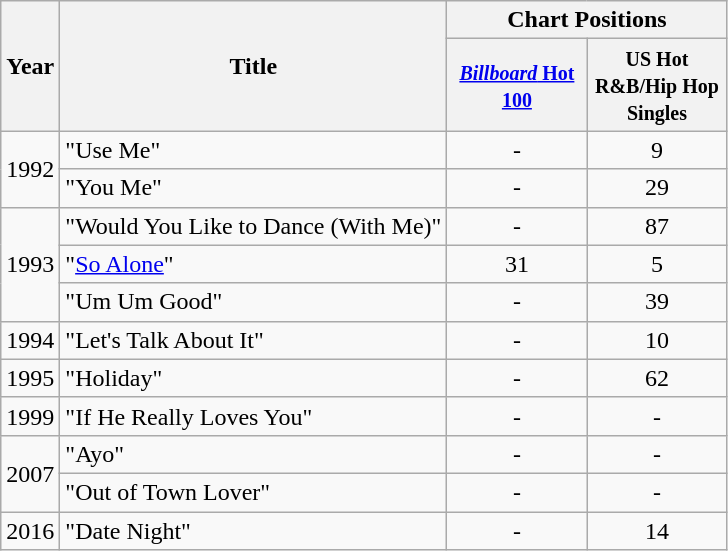<table class="wikitable">
<tr>
<th rowspan="2">Year</th>
<th rowspan="2">Title</th>
<th colspan="2">Chart Positions</th>
</tr>
<tr>
<th width="86"><small><a href='#'><em>Billboard</em> Hot 100</a></small></th>
<th width="86"><small>US Hot R&B/Hip Hop Singles</small></th>
</tr>
<tr>
<td rowspan=2>1992</td>
<td>"Use Me"</td>
<td align="center">-</td>
<td align="center">9</td>
</tr>
<tr>
<td>"You Me"</td>
<td align="center">-</td>
<td align="center">29</td>
</tr>
<tr>
<td rowspan=3>1993</td>
<td>"Would You Like to Dance (With Me)"</td>
<td align="center">-</td>
<td align="center">87</td>
</tr>
<tr>
<td>"<a href='#'>So Alone</a>"</td>
<td align="center">31</td>
<td align="center">5</td>
</tr>
<tr>
<td>"Um Um Good"</td>
<td align="center">-</td>
<td align="center">39</td>
</tr>
<tr>
<td>1994</td>
<td>"Let's Talk About It"</td>
<td align="center">-</td>
<td align="center">10</td>
</tr>
<tr>
<td>1995</td>
<td>"Holiday"</td>
<td align="center">-</td>
<td align="center">62</td>
</tr>
<tr>
<td>1999</td>
<td>"If He Really Loves You"</td>
<td align="center">-</td>
<td align="center">-</td>
</tr>
<tr>
<td rowspan="2">2007</td>
<td>"Ayo"</td>
<td align="center">-</td>
<td align="center">-</td>
</tr>
<tr>
<td>"Out of Town Lover"</td>
<td align="center">-</td>
<td align="center">-</td>
</tr>
<tr>
<td>2016</td>
<td>"Date Night"</td>
<td align="center">-</td>
<td align="center">14</td>
</tr>
</table>
